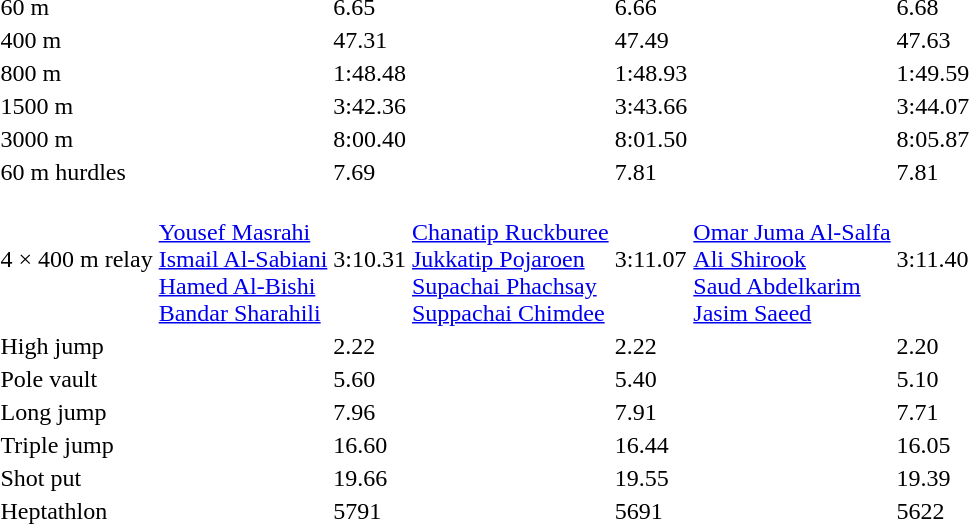<table>
<tr>
<td>60 m</td>
<td></td>
<td>6.65</td>
<td></td>
<td>6.66</td>
<td></td>
<td>6.68</td>
</tr>
<tr>
<td>400 m</td>
<td></td>
<td>47.31</td>
<td></td>
<td>47.49</td>
<td></td>
<td>47.63</td>
</tr>
<tr>
<td>800 m</td>
<td></td>
<td>1:48.48<br></td>
<td></td>
<td>1:48.93</td>
<td></td>
<td>1:49.59</td>
</tr>
<tr>
<td>1500 m</td>
<td></td>
<td>3:42.36<br></td>
<td></td>
<td>3:43.66</td>
<td></td>
<td>3:44.07</td>
</tr>
<tr>
<td>3000 m</td>
<td></td>
<td>8:00.40<br></td>
<td></td>
<td>8:01.50</td>
<td></td>
<td>8:05.87</td>
</tr>
<tr>
<td>60 m hurdles</td>
<td></td>
<td>7.69<br></td>
<td></td>
<td>7.81</td>
<td></td>
<td>7.81</td>
</tr>
<tr>
<td>4 × 400 m relay</td>
<td><br><a href='#'>Yousef Masrahi</a><br><a href='#'>Ismail Al-Sabiani</a><br><a href='#'>Hamed Al-Bishi</a><br><a href='#'>Bandar Sharahili</a></td>
<td>3:10.31<br></td>
<td><br><a href='#'>Chanatip Ruckburee</a><br><a href='#'>Jukkatip Pojaroen</a><br><a href='#'>Supachai Phachsay</a><br><a href='#'>Suppachai Chimdee</a></td>
<td>3:11.07</td>
<td><br><a href='#'>Omar Juma Al-Salfa</a><br><a href='#'>Ali Shirook</a><br><a href='#'>Saud Abdelkarim</a><br><a href='#'>Jasim Saeed</a></td>
<td>3:11.40</td>
</tr>
<tr>
<td>High jump</td>
<td></td>
<td>2.22</td>
<td></td>
<td>2.22</td>
<td></td>
<td>2.20</td>
</tr>
<tr>
<td>Pole vault</td>
<td></td>
<td>5.60<br></td>
<td></td>
<td>5.40</td>
<td></td>
<td>5.10</td>
</tr>
<tr>
<td>Long jump</td>
<td></td>
<td>7.96<br></td>
<td></td>
<td>7.91</td>
<td></td>
<td>7.71</td>
</tr>
<tr>
<td>Triple jump</td>
<td></td>
<td>16.60<br></td>
<td></td>
<td>16.44</td>
<td></td>
<td>16.05</td>
</tr>
<tr>
<td>Shot put</td>
<td></td>
<td>19.66<br></td>
<td></td>
<td>19.55</td>
<td></td>
<td>19.39</td>
</tr>
<tr>
<td>Heptathlon</td>
<td></td>
<td>5791<br></td>
<td></td>
<td>5691</td>
<td></td>
<td>5622</td>
</tr>
</table>
